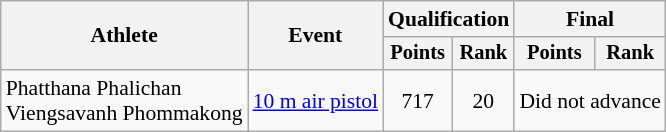<table class=wikitable style=font-size:90%;text-align:center>
<tr>
<th rowspan="2">Athlete</th>
<th rowspan="2">Event</th>
<th colspan=2>Qualification</th>
<th colspan=2>Final</th>
</tr>
<tr style="font-size:95%">
<th>Points</th>
<th>Rank</th>
<th>Points</th>
<th>Rank</th>
</tr>
<tr>
<td align=left>Phatthana Phalichan<br>Viengsavanh Phommakong</td>
<td align=left><a href='#'>10 m air pistol</a></td>
<td>717</td>
<td>20</td>
<td colspan=2>Did not advance</td>
</tr>
</table>
